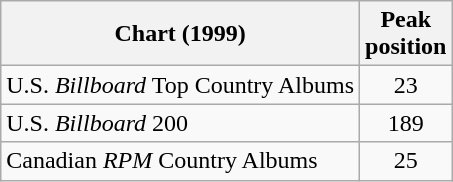<table class="wikitable">
<tr>
<th>Chart (1999)</th>
<th>Peak<br>position</th>
</tr>
<tr>
<td>U.S. <em>Billboard</em> Top Country Albums</td>
<td align="center">23</td>
</tr>
<tr>
<td>U.S. <em>Billboard</em> 200</td>
<td align="center">189</td>
</tr>
<tr>
<td>Canadian <em>RPM</em> Country Albums</td>
<td align="center">25</td>
</tr>
</table>
